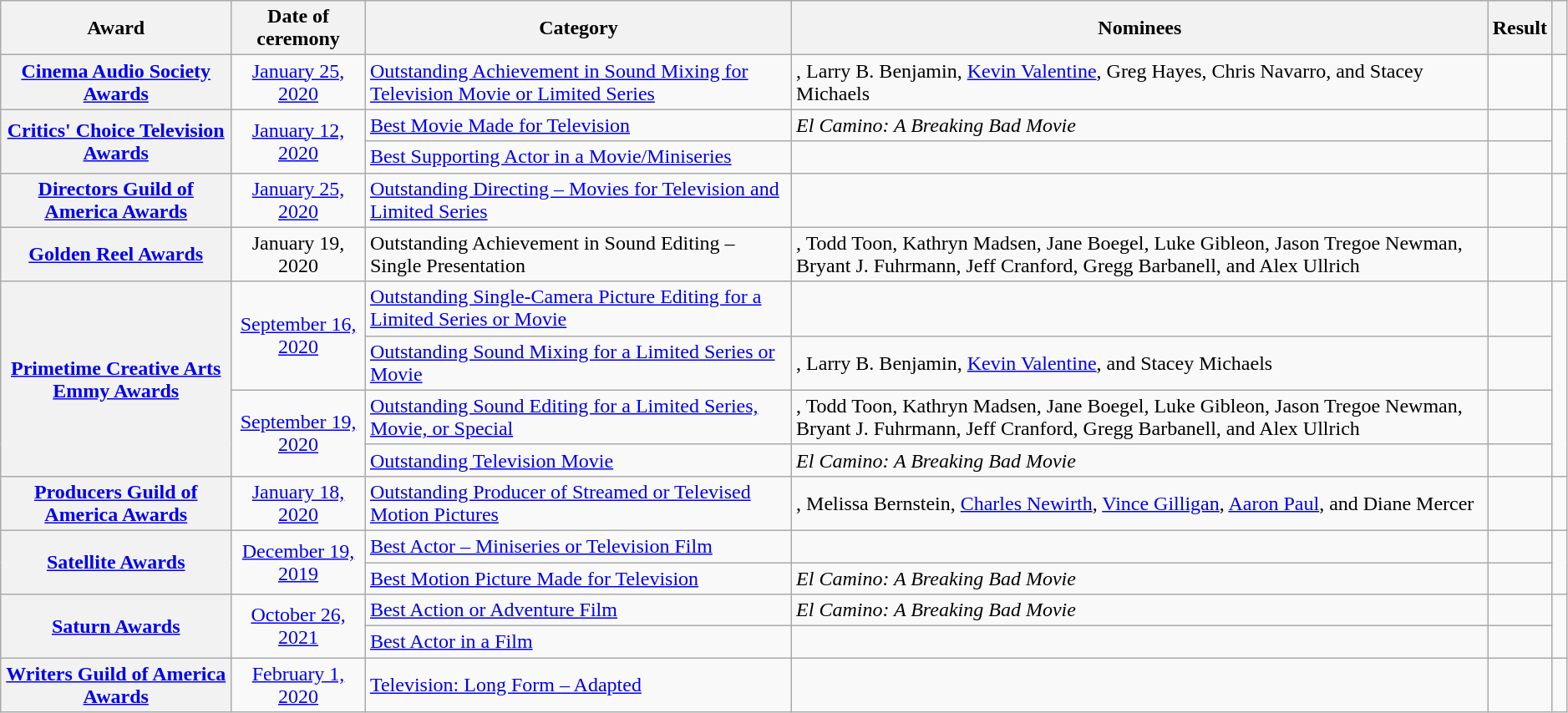<table class="wikitable sortable plainrowheaders" style="width:99%" summary="Columns indicate the year of nomination, award name, category of the award, nominees and whether the nominees won the award, with the final column containing the source of information. Awards won include a Critics' Choice Television Award and a Satellite Award.">
<tr>
<th scope="col">Award</th>
<th scope="col">Date of ceremony</th>
<th scope="col">Category</th>
<th scope="col">Nominees</th>
<th scope="col">Result</th>
<th scope="col" class="unsortable" style="width:1%;"></th>
</tr>
<tr>
<th style="text-align: center;"><a href='#'>Cinema Audio Society Awards</a></th>
<td style="text-align: center;"><a href='#'>January 25, 2020</a></td>
<td><a href='#'>Outstanding Achievement in Sound Mixing for Television Movie or Limited Series</a></td>
<td>, Larry B. Benjamin, <a href='#'>Kevin Valentine</a>, Greg Hayes, Chris Navarro, and Stacey Michaels</td>
<td></td>
<td style="text-align:center;"></td>
</tr>
<tr>
<th style="text-align: center;" rowspan=2><a href='#'>Critics' Choice Television Awards</a></th>
<td rowspan=2 style="text-align: center;"><a href='#'>January 12, 2020</a></td>
<td><a href='#'>Best Movie Made for Television</a></td>
<td><em>El Camino: A Breaking Bad Movie</em></td>
<td></td>
<td rowspan="2" style="text-align:center;"></td>
</tr>
<tr>
<td><a href='#'>Best Supporting Actor in a Movie/Miniseries</a></td>
<td></td>
<td></td>
</tr>
<tr>
<th style="text-align: center;"><a href='#'>Directors Guild of America Awards</a></th>
<td style="text-align: center;"><a href='#'>January 25, 2020</a></td>
<td><a href='#'>Outstanding Directing – Movies for Television and Limited Series</a></td>
<td></td>
<td></td>
<td style="text-align:center;"></td>
</tr>
<tr>
<th style="text-align: center;"><a href='#'>Golden Reel Awards</a></th>
<td style="text-align: center;">January 19, 2020</td>
<td>Outstanding Achievement in Sound Editing – Single Presentation</td>
<td>, Todd Toon, Kathryn Madsen, Jane Boegel, Luke Gibleon, Jason Tregoe Newman, Bryant J. Fuhrmann, Jeff Cranford, Gregg Barbanell, and Alex Ullrich</td>
<td></td>
<td style="text-align:center;"></td>
</tr>
<tr>
<th style="text-align: center;" rowspan="4"><a href='#'>Primetime Creative Arts Emmy Awards</a></th>
<td rowspan="2" style="text-align: center;"><a href='#'>September 16, 2020</a></td>
<td><a href='#'>Outstanding Single-Camera Picture Editing for a Limited Series or Movie</a></td>
<td></td>
<td></td>
<td rowspan="4" style="text-align:center;"></td>
</tr>
<tr>
<td><a href='#'>Outstanding Sound Mixing for a Limited Series or Movie</a></td>
<td>, Larry B. Benjamin, <a href='#'>Kevin Valentine</a>, and Stacey Michaels</td>
<td></td>
</tr>
<tr>
<td rowspan="2" style="text-align: center;"><a href='#'>September 19, 2020</a></td>
<td><a href='#'>Outstanding Sound Editing for a Limited Series, Movie, or Special</a></td>
<td>, Todd Toon, Kathryn Madsen, Jane Boegel, Luke Gibleon, Jason Tregoe Newman, Bryant J. Fuhrmann, Jeff Cranford, Gregg Barbanell, and Alex Ullrich</td>
<td></td>
</tr>
<tr>
<td><a href='#'>Outstanding Television Movie</a></td>
<td><em>El Camino: A Breaking Bad Movie</em></td>
<td></td>
</tr>
<tr>
<th style="text-align: center;"><a href='#'>Producers Guild of America Awards</a></th>
<td style="text-align: center;"><a href='#'>January 18, 2020</a></td>
<td><a href='#'>Outstanding Producer of Streamed or Televised Motion Pictures</a></td>
<td>, Melissa Bernstein, <a href='#'>Charles Newirth</a>, <a href='#'>Vince Gilligan</a>, <a href='#'>Aaron Paul</a>, and Diane Mercer</td>
<td></td>
<td style="text-align:center;"></td>
</tr>
<tr>
<th style="text-align: center;" " rowspan="2"><a href='#'>Satellite Awards</a></th>
<td rowspan="2" style="text-align: center;"><a href='#'>December 19, 2019</a></td>
<td><a href='#'>Best Actor – Miniseries or Television Film</a></td>
<td></td>
<td></td>
<td rowspan="2" style="text-align:center;"></td>
</tr>
<tr>
<td><a href='#'>Best Motion Picture Made for Television</a></td>
<td><em>El Camino: A Breaking Bad Movie</em></td>
<td></td>
</tr>
<tr>
<th style="text-align: center;"  rowspan="2"><a href='#'>Saturn Awards</a></th>
<td rowspan=2 style="text-align: center;"><a href='#'>October 26, 2021</a></td>
<td><a href='#'>Best Action or Adventure Film</a></td>
<td><em>El Camino: A Breaking Bad Movie</em></td>
<td></td>
<td rowspan="2" style="text-align:center;"></td>
</tr>
<tr>
<td><a href='#'>Best Actor in a Film</a></td>
<td></td>
<td></td>
</tr>
<tr>
<th style="text-align: center;"><a href='#'>Writers Guild of America Awards</a></th>
<td style="text-align: center;"><a href='#'>February 1, 2020</a></td>
<td><a href='#'>Television: Long Form – Adapted</a></td>
<td></td>
<td></td>
<td style="text-align:center;"></td>
</tr>
</table>
